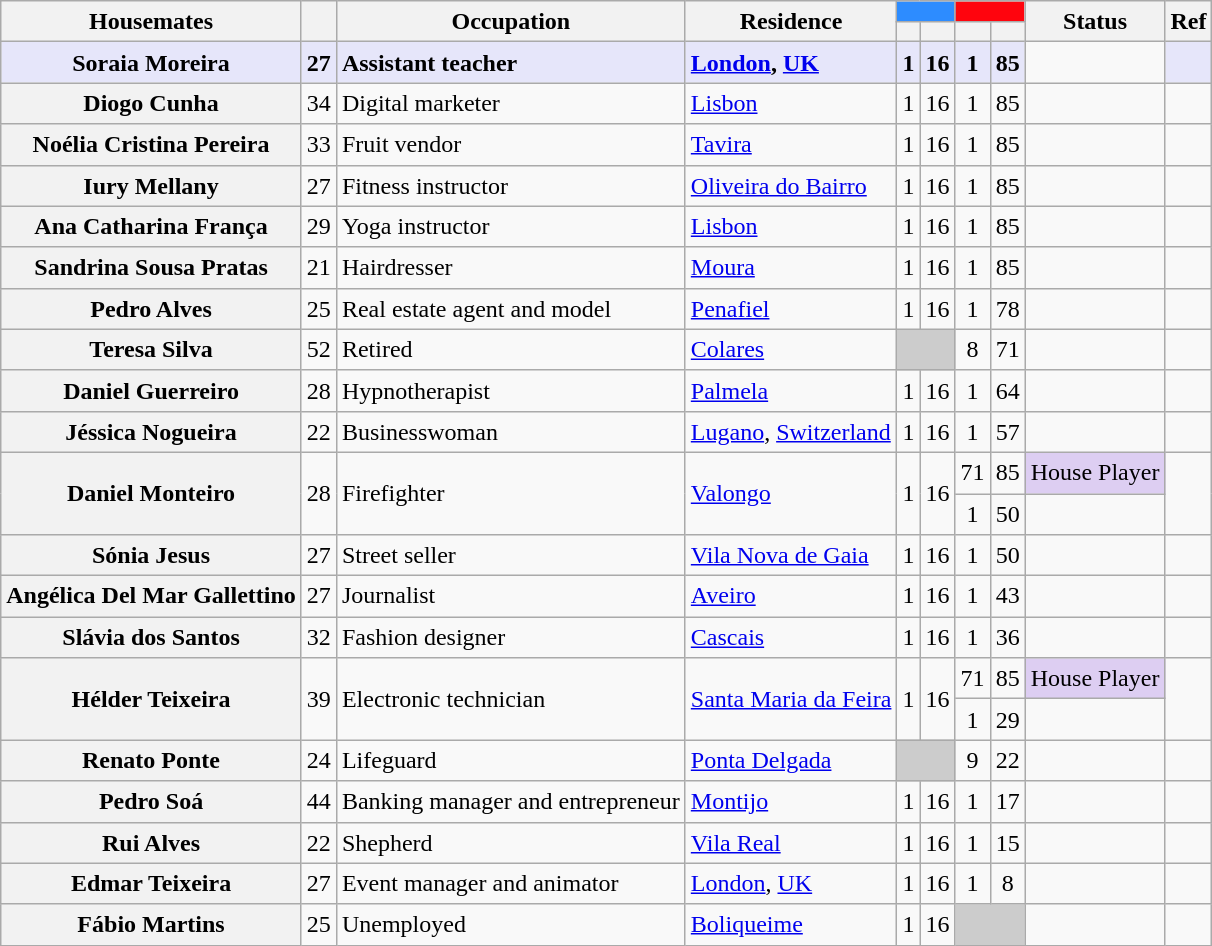<table class="wikitable sortable" style="text-align:center; line-height:20px; width:auto;">
<tr>
<th rowspan="2">Housemates</th>
<th rowspan="2"></th>
<th rowspan="2">Occupation</th>
<th rowspan="2">Residence</th>
<th colspan="2" style="background:#2D8CFF"></th>
<th colspan="2" style="background:#FF040D"></th>
<th rowspan="2">Status</th>
<th rowspan="2">Ref</th>
</tr>
<tr>
<th></th>
<th></th>
<th></th>
<th></th>
</tr>
<tr>
<td bgcolor="E6E6FA"><strong>Soraia Moreira</strong></td>
<td bgcolor="E6E6FA"><strong>27</strong></td>
<td align=left bgcolor="E6E6FA"><strong>Assistant teacher</strong></td>
<td align=left bgcolor="E6E6FA"><strong><a href='#'>London</a>, <a href='#'>UK</a></strong></td>
<td bgcolor="E6E6FA"><strong>1</strong></td>
<td bgcolor="E6E6FA"><strong>16</strong></td>
<td bgcolor="E6E6FA"><strong>1</strong></td>
<td bgcolor="E6E6FA"><strong>85</strong></td>
<td></td>
<td bgcolor="E6E6FA" style="text-align: center"></td>
</tr>
<tr>
<th>Diogo Cunha</th>
<td>34</td>
<td align=left>Digital marketer</td>
<td align=left><a href='#'>Lisbon</a></td>
<td>1</td>
<td>16</td>
<td>1</td>
<td>85</td>
<td></td>
<td style="text-align: center"></td>
</tr>
<tr>
<th>Noélia Cristina Pereira</th>
<td>33</td>
<td align=left>Fruit vendor</td>
<td align=left><a href='#'>Tavira</a></td>
<td>1</td>
<td>16</td>
<td>1</td>
<td>85</td>
<td></td>
<td style="text-align: center"></td>
</tr>
<tr>
<th>Iury Mellany</th>
<td>27</td>
<td align=left>Fitness instructor</td>
<td align=left><a href='#'>Oliveira do Bairro</a></td>
<td>1</td>
<td>16</td>
<td>1</td>
<td>85</td>
<td></td>
<td style="text-align: center"></td>
</tr>
<tr>
<th>Ana Catharina França</th>
<td>29</td>
<td align=left>Yoga instructor</td>
<td align=left><a href='#'>Lisbon</a></td>
<td>1</td>
<td>16</td>
<td>1</td>
<td>85</td>
<td></td>
<td style="text-align: center"></td>
</tr>
<tr>
<th>Sandrina Sousa Pratas</th>
<td>21</td>
<td align=left>Hairdresser</td>
<td align=left><a href='#'>Moura</a></td>
<td>1</td>
<td>16</td>
<td>1</td>
<td>85</td>
<td></td>
<td style="text-align: center"></td>
</tr>
<tr>
<th>Pedro Alves</th>
<td>25</td>
<td align=left>Real estate agent and model</td>
<td align=left><a href='#'>Penafiel</a></td>
<td>1</td>
<td>16</td>
<td>1</td>
<td>78</td>
<td></td>
<td style="text-align: center"></td>
</tr>
<tr>
<th>Teresa Silva</th>
<td>52</td>
<td align=left>Retired</td>
<td align=left><a href='#'>Colares</a></td>
<td colspan="2" style="background-color: #ccc;"></td>
<td>8</td>
<td>71</td>
<td></td>
<td style="text-align: center"></td>
</tr>
<tr>
<th>Daniel Guerreiro</th>
<td>28</td>
<td align=left>Hypnotherapist</td>
<td align=left><a href='#'>Palmela</a></td>
<td>1</td>
<td>16</td>
<td>1</td>
<td>64</td>
<td></td>
<td style="text-align: center"></td>
</tr>
<tr>
<th>Jéssica Nogueira</th>
<td>22</td>
<td align=left>Businesswoman</td>
<td align=left><a href='#'>Lugano</a>, <a href='#'>Switzerland</a></td>
<td>1</td>
<td>16</td>
<td>1</td>
<td>57</td>
<td></td>
<td style="text-align: center"></td>
</tr>
<tr>
<th rowspan="2">Daniel Monteiro</th>
<td rowspan="2">28</td>
<td rowspan="2" align=left>Firefighter</td>
<td rowspan="2" align=left><a href='#'>Valongo</a></td>
<td rowspan="2">1</td>
<td rowspan="2">16</td>
<td>71</td>
<td>85</td>
<td style="background:#DDCEF2">House Player</td>
<td rowspan="2" style="text-align: center"></td>
</tr>
<tr>
<td>1</td>
<td>50</td>
<td></td>
</tr>
<tr>
<th>Sónia Jesus</th>
<td>27</td>
<td align=left>Street seller</td>
<td align=left><a href='#'>Vila Nova de Gaia</a></td>
<td>1</td>
<td>16</td>
<td>1</td>
<td>50</td>
<td></td>
<td style="text-align: center"></td>
</tr>
<tr>
<th>Angélica Del Mar Gallettino</th>
<td>27</td>
<td align=left>Journalist</td>
<td align=left><a href='#'>Aveiro</a></td>
<td>1</td>
<td>16</td>
<td>1</td>
<td>43</td>
<td></td>
<td style="text-align: center"></td>
</tr>
<tr>
<th>Slávia dos Santos</th>
<td>32</td>
<td align=left>Fashion designer</td>
<td align=left><a href='#'>Cascais</a></td>
<td>1</td>
<td>16</td>
<td>1</td>
<td>36</td>
<td></td>
<td style="text-align: center"></td>
</tr>
<tr>
<th rowspan="2">Hélder Teixeira</th>
<td rowspan="2">39</td>
<td rowspan="2" align=left>Electronic technician</td>
<td rowspan="2" align=left><a href='#'>Santa Maria da Feira</a></td>
<td rowspan="2">1</td>
<td rowspan="2">16</td>
<td>71</td>
<td>85</td>
<td style="background:#DDCEF2">House Player</td>
<td rowspan="2" style="text-align: center"></td>
</tr>
<tr>
<td>1</td>
<td>29</td>
<td></td>
</tr>
<tr>
<th>Renato Ponte</th>
<td>24</td>
<td align=left>Lifeguard</td>
<td align=left><a href='#'>Ponta Delgada</a></td>
<td colspan="2" style="background-color: #ccc;"></td>
<td>9</td>
<td>22</td>
<td></td>
<td style="text-align: center"></td>
</tr>
<tr>
<th>Pedro Soá</th>
<td>44</td>
<td align=left>Banking manager and entrepreneur</td>
<td align=left><a href='#'>Montijo</a></td>
<td>1</td>
<td>16</td>
<td>1</td>
<td>17</td>
<td></td>
<td style="text-align: center"></td>
</tr>
<tr>
<th>Rui Alves</th>
<td>22</td>
<td align=left>Shepherd</td>
<td align=left><a href='#'>Vila Real</a></td>
<td>1</td>
<td>16</td>
<td>1</td>
<td>15</td>
<td></td>
<td style="text-align: center"></td>
</tr>
<tr>
<th>Edmar Teixeira</th>
<td>27</td>
<td align=left>Event manager and animator</td>
<td align=left><a href='#'>London</a>, <a href='#'>UK</a></td>
<td>1</td>
<td>16</td>
<td>1</td>
<td>8</td>
<td></td>
<td style="text-align: center"></td>
</tr>
<tr>
<th>Fábio Martins</th>
<td>25</td>
<td align=left>Unemployed</td>
<td align=left><a href='#'>Boliqueime</a></td>
<td>1</td>
<td>16</td>
<td colspan="2" style="background-color: #ccc;"></td>
<td></td>
<td style="text-align: center"></td>
</tr>
</table>
